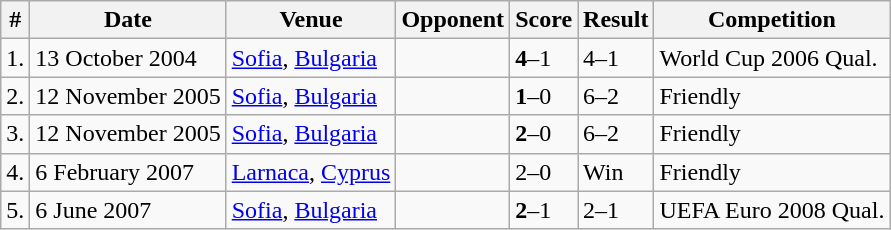<table class="wikitable">
<tr>
<th>#</th>
<th>Date</th>
<th>Venue</th>
<th>Opponent</th>
<th>Score</th>
<th>Result</th>
<th>Competition</th>
</tr>
<tr>
<td>1.</td>
<td>13 October 2004</td>
<td><a href='#'>Sofia</a>, <a href='#'>Bulgaria</a></td>
<td></td>
<td><strong>4</strong>–1</td>
<td>4–1</td>
<td>World Cup 2006 Qual.</td>
</tr>
<tr>
<td>2.</td>
<td>12 November 2005</td>
<td><a href='#'>Sofia</a>, <a href='#'>Bulgaria</a></td>
<td></td>
<td><strong>1</strong>–0</td>
<td>6–2</td>
<td>Friendly</td>
</tr>
<tr>
<td>3.</td>
<td>12 November 2005</td>
<td><a href='#'>Sofia</a>, <a href='#'>Bulgaria</a></td>
<td></td>
<td><strong>2</strong>–0</td>
<td>6–2</td>
<td>Friendly</td>
</tr>
<tr>
<td>4.</td>
<td>6 February 2007</td>
<td><a href='#'>Larnaca</a>, <a href='#'>Cyprus</a></td>
<td></td>
<td>2–0</td>
<td>Win</td>
<td>Friendly</td>
</tr>
<tr>
<td>5.</td>
<td>6 June 2007</td>
<td><a href='#'>Sofia</a>, <a href='#'>Bulgaria</a></td>
<td></td>
<td><strong>2</strong>–1</td>
<td>2–1</td>
<td>UEFA Euro 2008 Qual.</td>
</tr>
</table>
